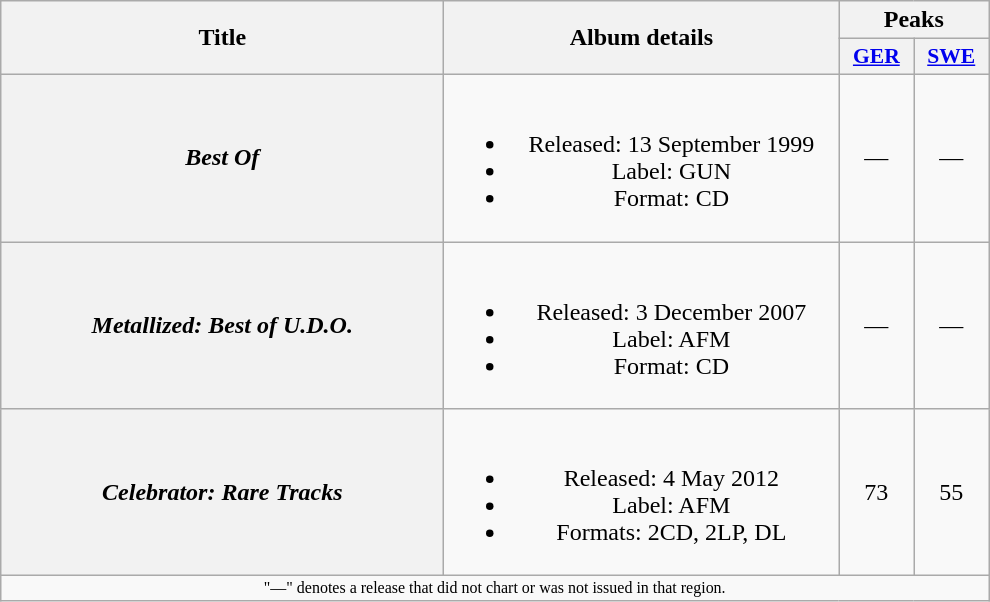<table class="wikitable plainrowheaders" style="text-align:center;">
<tr>
<th scope="col" rowspan="2" style="width:18em;">Title</th>
<th scope="col" rowspan="2" style="width:16em;">Album details</th>
<th scope="col" colspan="2">Peaks</th>
</tr>
<tr>
<th scope="col" style="width:3em;font-size:90%;"><a href='#'>GER</a><br></th>
<th scope="col" style="width:3em;font-size:90%;"><a href='#'>SWE</a><br></th>
</tr>
<tr>
<th scope="row"><em>Best Of</em></th>
<td><br><ul><li>Released: 13 September 1999</li><li>Label: GUN</li><li>Format: CD</li></ul></td>
<td>—</td>
<td>—</td>
</tr>
<tr>
<th scope="row"><em>Metallized: Best of U.D.O.</em></th>
<td><br><ul><li>Released: 3 December 2007</li><li>Label: AFM</li><li>Format: CD</li></ul></td>
<td>—</td>
<td>—</td>
</tr>
<tr>
<th scope="row"><em>Celebrator: Rare Tracks</em></th>
<td><br><ul><li>Released: 4 May 2012</li><li>Label: AFM</li><li>Formats: 2CD, 2LP, DL</li></ul></td>
<td>73</td>
<td>55</td>
</tr>
<tr>
<td align="center" colspan="4" style="font-size: 8pt">"—" denotes a release that did not chart or was not issued in that region.</td>
</tr>
</table>
